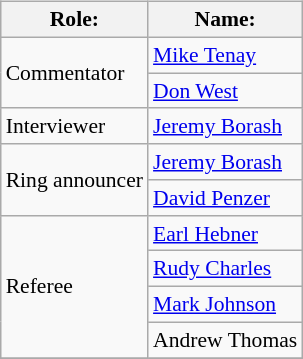<table class=wikitable style="font-size:90%; margin: 0.5em 0 0.5em 1em; float: right; clear: right;">
<tr>
<th>Role:</th>
<th>Name:</th>
</tr>
<tr>
<td rowspan="2">Commentator</td>
<td><a href='#'>Mike Tenay</a></td>
</tr>
<tr>
<td><a href='#'>Don West</a></td>
</tr>
<tr>
<td>Interviewer</td>
<td><a href='#'>Jeremy Borash</a></td>
</tr>
<tr>
<td rowspan="2">Ring announcer</td>
<td><a href='#'>Jeremy Borash</a></td>
</tr>
<tr>
<td><a href='#'>David Penzer</a></td>
</tr>
<tr>
<td rowspan="4">Referee</td>
<td><a href='#'>Earl Hebner</a></td>
</tr>
<tr>
<td><a href='#'>Rudy Charles</a></td>
</tr>
<tr>
<td><a href='#'>Mark Johnson</a></td>
</tr>
<tr>
<td>Andrew Thomas</td>
</tr>
<tr>
</tr>
</table>
